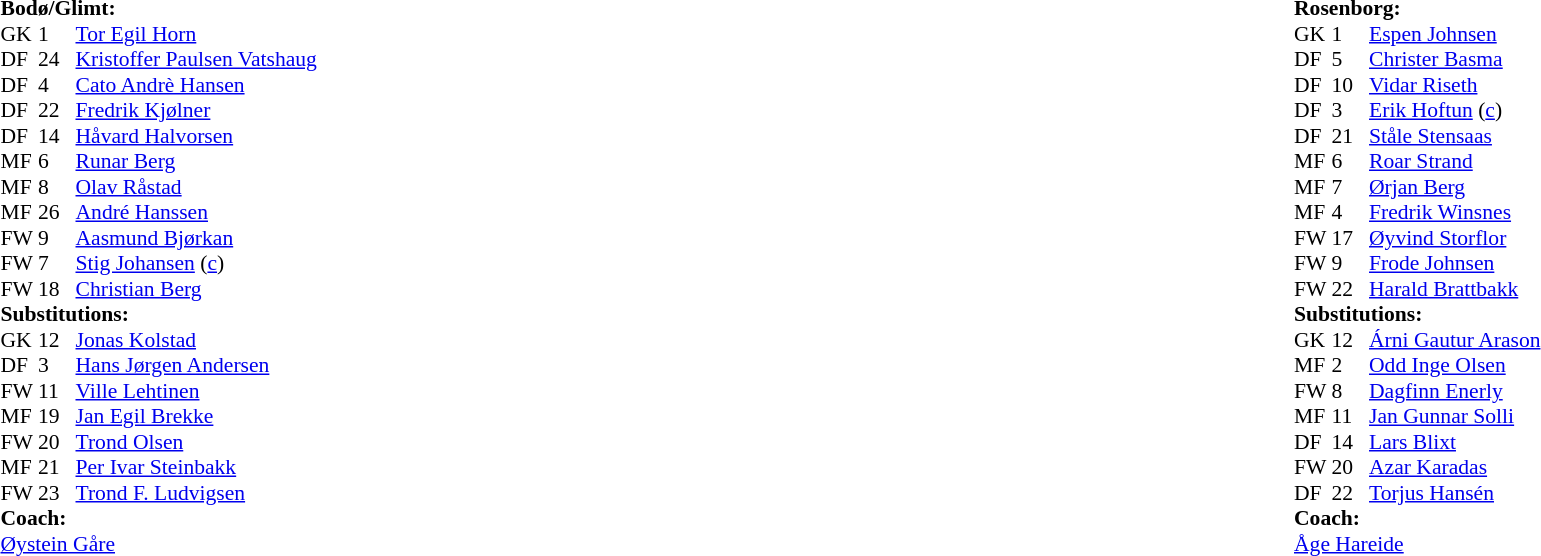<table width=100%>
<tr>
<td valign=top width=50%><br><table style=font-size:90% cellspacing=0 cellpadding=0>
<tr>
<td colspan="4"><strong>Bodø/Glimt:</strong></td>
</tr>
<tr>
<th width=25></th>
<th width=25></th>
</tr>
<tr>
<td>GK</td>
<td>1</td>
<td> <a href='#'>Tor Egil Horn</a></td>
</tr>
<tr>
<td>DF</td>
<td>24</td>
<td> <a href='#'>Kristoffer Paulsen Vatshaug</a></td>
<td></td>
<td></td>
</tr>
<tr>
<td>DF</td>
<td>4</td>
<td> <a href='#'>Cato Andrè Hansen</a></td>
</tr>
<tr>
<td>DF</td>
<td>22</td>
<td> <a href='#'>Fredrik Kjølner</a></td>
</tr>
<tr>
<td>DF</td>
<td>14</td>
<td> <a href='#'>Håvard Halvorsen</a></td>
</tr>
<tr>
<td>MF</td>
<td>6</td>
<td> <a href='#'>Runar Berg</a></td>
</tr>
<tr>
<td>MF</td>
<td>8</td>
<td> <a href='#'>Olav Råstad</a></td>
</tr>
<tr>
<td>MF</td>
<td>26</td>
<td> <a href='#'>André Hanssen</a></td>
<td></td>
</tr>
<tr>
<td>FW</td>
<td>9</td>
<td> <a href='#'>Aasmund Bjørkan</a></td>
<td></td>
<td></td>
</tr>
<tr>
<td>FW</td>
<td>7</td>
<td> <a href='#'>Stig Johansen</a> (<a href='#'>c</a>)</td>
<td></td>
<td></td>
</tr>
<tr>
<td>FW</td>
<td>18</td>
<td> <a href='#'>Christian Berg</a></td>
<td></td>
<td></td>
</tr>
<tr>
<td colspan=3><strong>Substitutions:</strong></td>
</tr>
<tr>
<td>GK</td>
<td>12</td>
<td> <a href='#'>Jonas Kolstad</a></td>
</tr>
<tr>
<td>DF</td>
<td>3</td>
<td> <a href='#'>Hans Jørgen Andersen</a></td>
</tr>
<tr>
<td>FW</td>
<td>11</td>
<td> <a href='#'>Ville Lehtinen</a></td>
</tr>
<tr>
<td>MF</td>
<td>19</td>
<td> <a href='#'>Jan Egil Brekke</a></td>
<td></td>
<td></td>
</tr>
<tr>
<td>FW</td>
<td>20</td>
<td> <a href='#'>Trond Olsen</a></td>
<td></td>
<td></td>
</tr>
<tr>
<td>MF</td>
<td>21</td>
<td> <a href='#'>Per Ivar Steinbakk</a></td>
</tr>
<tr>
<td>FW</td>
<td>23</td>
<td> <a href='#'>Trond F. Ludvigsen</a></td>
<td></td>
<td></td>
</tr>
<tr>
<td colspan=3><strong>Coach:</strong></td>
</tr>
<tr>
<td colspan=4> <a href='#'>Øystein Gåre</a></td>
</tr>
</table>
</td>
<td valign="top" width="50%"><br><table style="font-size: 90%" cellspacing="0" cellpadding="0" align=center>
<tr>
<td colspan="4"><strong>Rosenborg:</strong></td>
</tr>
<tr>
<th width=25></th>
<th width=25></th>
</tr>
<tr>
<td>GK</td>
<td>1</td>
<td> <a href='#'>Espen Johnsen</a></td>
</tr>
<tr>
<td>DF</td>
<td>5</td>
<td> <a href='#'>Christer Basma</a></td>
</tr>
<tr>
<td>DF</td>
<td>10</td>
<td> <a href='#'>Vidar Riseth</a></td>
</tr>
<tr>
<td>DF</td>
<td>3</td>
<td> <a href='#'>Erik Hoftun</a> (<a href='#'>c</a>)</td>
</tr>
<tr>
<td>DF</td>
<td>21</td>
<td> <a href='#'>Ståle Stensaas</a></td>
<td></td>
</tr>
<tr>
<td>MF</td>
<td>6</td>
<td> <a href='#'>Roar Strand</a></td>
<td></td>
<td></td>
</tr>
<tr>
<td>MF</td>
<td>7</td>
<td> <a href='#'>Ørjan Berg</a></td>
</tr>
<tr>
<td>MF</td>
<td>4</td>
<td> <a href='#'>Fredrik Winsnes</a></td>
</tr>
<tr>
<td>FW</td>
<td>17</td>
<td> <a href='#'>Øyvind Storflor</a></td>
<td></td>
<td></td>
</tr>
<tr>
<td>FW</td>
<td>9</td>
<td> <a href='#'>Frode Johnsen</a></td>
</tr>
<tr>
<td>FW</td>
<td>22</td>
<td> <a href='#'>Harald Brattbakk</a> </td>
<td></td>
</tr>
<tr>
<td colspan=3><strong>Substitutions:</strong></td>
</tr>
<tr>
<td>GK</td>
<td>12</td>
<td> <a href='#'>Árni Gautur Arason</a></td>
</tr>
<tr>
<td>MF</td>
<td>2</td>
<td> <a href='#'>Odd Inge Olsen</a></td>
</tr>
<tr>
<td>FW</td>
<td>8</td>
<td> <a href='#'>Dagfinn Enerly</a></td>
</tr>
<tr>
<td>MF</td>
<td>11</td>
<td> <a href='#'>Jan Gunnar Solli</a></td>
<td></td>
<td></td>
</tr>
<tr>
<td>DF</td>
<td>14</td>
<td> <a href='#'>Lars Blixt</a></td>
</tr>
<tr>
<td>FW</td>
<td>20</td>
<td> <a href='#'>Azar Karadas</a></td>
<td></td>
<td></td>
</tr>
<tr>
<td>DF</td>
<td>22</td>
<td> <a href='#'>Torjus Hansén</a></td>
</tr>
<tr>
<td colspan=3><strong>Coach:</strong></td>
</tr>
<tr>
<td colspan=4> <a href='#'>Åge Hareide</a></td>
</tr>
</table>
</td>
</tr>
</table>
